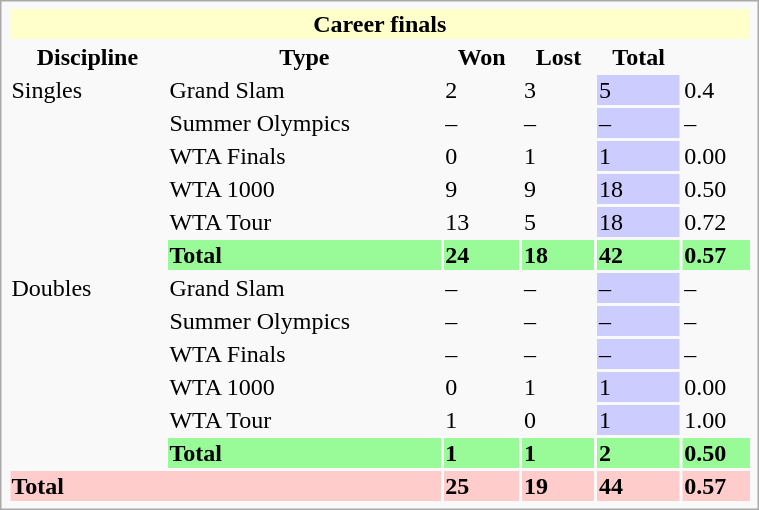<table class="infobox vcard vevent nowrap" width=40%>
<tr style="background:#ffc;">
<th colspan=6>Career finals</th>
</tr>
<tr>
<th>Discipline</th>
<th>Type</th>
<th>Won</th>
<th>Lost</th>
<th>Total</th>
<th></th>
</tr>
<tr>
<td rowspan=6>Singles</td>
<td>Grand Slam</td>
<td>2</td>
<td>3</td>
<td style="background:#ccf;">5</td>
<td>0.4</td>
</tr>
<tr>
<td>Summer Olympics</td>
<td>–</td>
<td>–</td>
<td style="background:#ccf;">–</td>
<td>–</td>
</tr>
<tr>
<td>WTA Finals</td>
<td>0</td>
<td>1</td>
<td style="background:#ccf;">1</td>
<td>0.00</td>
</tr>
<tr>
<td>WTA 1000</td>
<td>9</td>
<td>9</td>
<td style="background:#ccf;">18</td>
<td>0.50</td>
</tr>
<tr>
<td>WTA Tour</td>
<td>13</td>
<td>5</td>
<td style="background:#ccf;">18</td>
<td>0.72</td>
</tr>
<tr style="background:#98fb98;">
<td><strong>Total</strong></td>
<td><strong>24</strong></td>
<td><strong>18</strong></td>
<td><strong>42</strong></td>
<td><strong>0.57</strong></td>
</tr>
<tr>
<td rowspan=6>Doubles</td>
<td>Grand Slam</td>
<td>–</td>
<td>–</td>
<td style="background:#ccf;">–</td>
<td>–</td>
</tr>
<tr>
<td>Summer Olympics</td>
<td>–</td>
<td>–</td>
<td style="background:#ccf;">–</td>
<td>–</td>
</tr>
<tr>
<td>WTA Finals</td>
<td>–</td>
<td>–</td>
<td style="background:#ccf;">–</td>
<td>–</td>
</tr>
<tr>
<td>WTA 1000</td>
<td>0</td>
<td>1</td>
<td style="background:#ccf;">1</td>
<td>0.00</td>
</tr>
<tr>
<td>WTA Tour</td>
<td>1</td>
<td>0</td>
<td style="background:#ccf;">1</td>
<td>1.00</td>
</tr>
<tr style="background:#98fb98;">
<td><strong>Total</strong></td>
<td><strong>1</strong></td>
<td><strong>1</strong></td>
<td><strong>2</strong></td>
<td><strong>0.50</strong></td>
</tr>
<tr style="background:#fcc;">
<td colspan=2><strong>Total</strong></td>
<td><strong>25</strong></td>
<td><strong>19</strong></td>
<td><strong>44</strong></td>
<td><strong>0.57</strong></td>
</tr>
</table>
